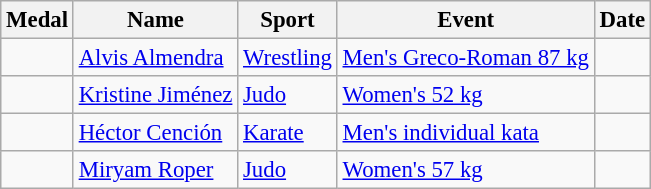<table class="wikitable sortable" style="font-size:95%">
<tr>
<th>Medal</th>
<th>Name</th>
<th>Sport</th>
<th>Event</th>
<th>Date</th>
</tr>
<tr>
<td></td>
<td><a href='#'>Alvis Almendra</a></td>
<td><a href='#'>Wrestling</a></td>
<td><a href='#'>Men's Greco-Roman 87 kg</a></td>
<td></td>
</tr>
<tr>
<td></td>
<td><a href='#'>Kristine Jiménez</a></td>
<td><a href='#'>Judo</a></td>
<td><a href='#'>Women's 52 kg</a></td>
<td></td>
</tr>
<tr>
<td></td>
<td><a href='#'>Héctor Cención</a></td>
<td><a href='#'>Karate</a></td>
<td><a href='#'>Men's individual kata</a></td>
<td></td>
</tr>
<tr>
<td></td>
<td><a href='#'>Miryam Roper</a></td>
<td><a href='#'>Judo</a></td>
<td><a href='#'>Women's 57 kg</a></td>
<td></td>
</tr>
</table>
